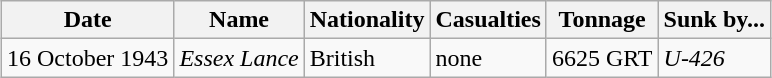<table class="wikitable" style="margin:1em auto;">
<tr>
<th>Date</th>
<th>Name</th>
<th>Nationality</th>
<th>Casualties</th>
<th>Tonnage</th>
<th>Sunk by...</th>
</tr>
<tr>
<td>16 October 1943</td>
<td><em> Essex Lance</em></td>
<td>British</td>
<td>none</td>
<td>6625 GRT</td>
<td><em>U-426</em></td>
</tr>
</table>
